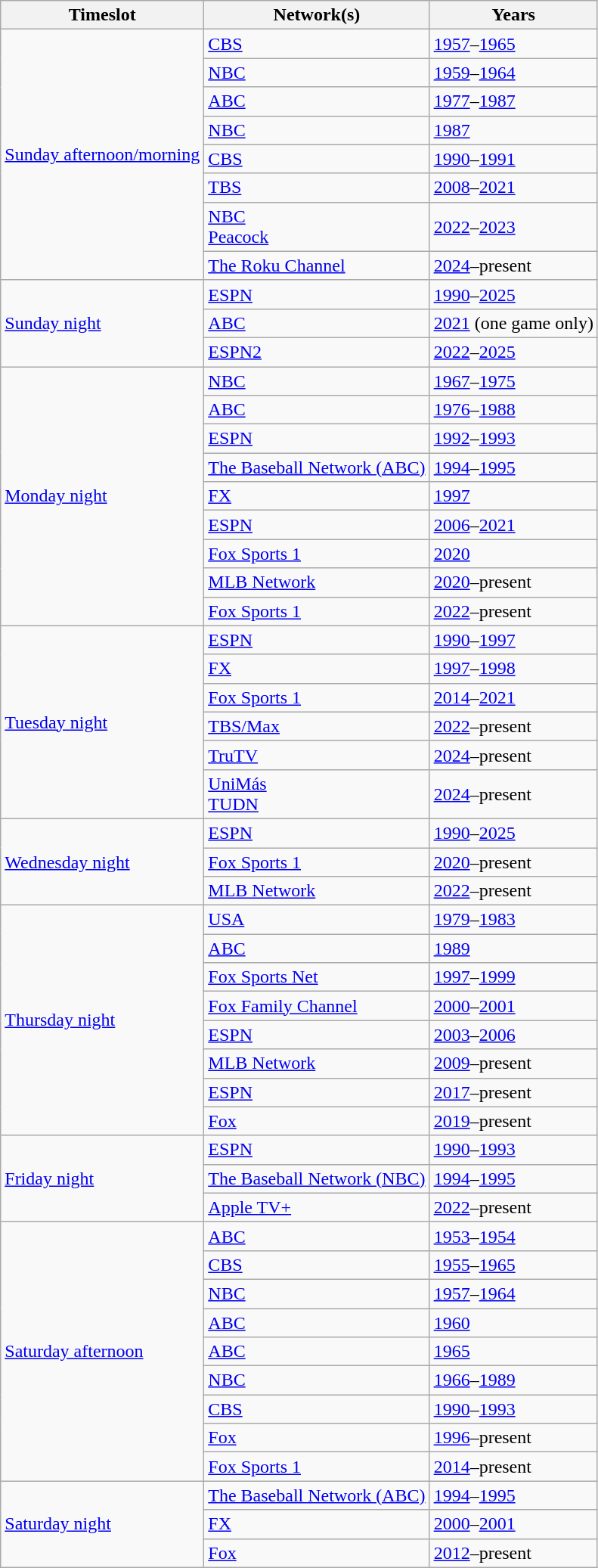<table class="wikitable">
<tr>
<th>Timeslot</th>
<th>Network(s)</th>
<th>Years</th>
</tr>
<tr>
<td rowspan="8"><a href='#'>Sunday afternoon/morning</a></td>
<td><a href='#'>CBS</a></td>
<td><a href='#'>1957</a>–<a href='#'>1965</a></td>
</tr>
<tr>
<td><a href='#'>NBC</a></td>
<td><a href='#'>1959</a>–<a href='#'>1964</a></td>
</tr>
<tr>
<td><a href='#'>ABC</a></td>
<td><a href='#'>1977</a>–<a href='#'>1987</a></td>
</tr>
<tr>
<td><a href='#'>NBC</a></td>
<td><a href='#'>1987</a></td>
</tr>
<tr>
<td><a href='#'>CBS</a></td>
<td><a href='#'>1990</a>–<a href='#'>1991</a></td>
</tr>
<tr>
<td><a href='#'>TBS</a></td>
<td><a href='#'>2008</a>–<a href='#'>2021</a></td>
</tr>
<tr>
<td><a href='#'>NBC</a><br><a href='#'>Peacock</a></td>
<td><a href='#'>2022</a>–<a href='#'>2023</a></td>
</tr>
<tr>
<td><a href='#'>The Roku Channel</a></td>
<td><a href='#'>2024</a>–present</td>
</tr>
<tr>
<td rowspan="3"><a href='#'>Sunday night</a></td>
<td><a href='#'>ESPN</a></td>
<td><a href='#'>1990</a>–<a href='#'>2025</a></td>
</tr>
<tr>
<td><a href='#'>ABC</a></td>
<td><a href='#'>2021</a> (one game only)</td>
</tr>
<tr>
<td><a href='#'>ESPN2</a></td>
<td><a href='#'>2022</a>–<a href='#'>2025</a></td>
</tr>
<tr>
<td rowspan="9"><a href='#'>Monday night</a></td>
<td><a href='#'>NBC</a></td>
<td><a href='#'>1967</a>–<a href='#'>1975</a></td>
</tr>
<tr>
<td><a href='#'>ABC</a></td>
<td><a href='#'>1976</a>–<a href='#'>1988</a></td>
</tr>
<tr>
<td><a href='#'>ESPN</a></td>
<td><a href='#'>1992</a>–<a href='#'>1993</a></td>
</tr>
<tr>
<td><a href='#'>The Baseball Network (ABC)</a></td>
<td><a href='#'>1994</a>–<a href='#'>1995</a></td>
</tr>
<tr>
<td><a href='#'>FX</a></td>
<td><a href='#'>1997</a></td>
</tr>
<tr>
<td><a href='#'>ESPN</a></td>
<td><a href='#'>2006</a>–<a href='#'>2021</a></td>
</tr>
<tr>
<td><a href='#'>Fox Sports 1</a></td>
<td><a href='#'>2020</a></td>
</tr>
<tr>
<td><a href='#'>MLB Network</a></td>
<td><a href='#'>2020</a>–present</td>
</tr>
<tr>
<td><a href='#'>Fox Sports 1</a></td>
<td><a href='#'>2022</a>–present</td>
</tr>
<tr>
<td rowspan="6"><a href='#'>Tuesday night</a></td>
<td><a href='#'>ESPN</a></td>
<td><a href='#'>1990</a>–<a href='#'>1997</a></td>
</tr>
<tr>
<td><a href='#'>FX</a></td>
<td><a href='#'>1997</a>–<a href='#'>1998</a></td>
</tr>
<tr>
<td><a href='#'>Fox Sports 1</a></td>
<td><a href='#'>2014</a>–<a href='#'>2021</a></td>
</tr>
<tr>
<td><a href='#'>TBS/Max</a></td>
<td><a href='#'>2022</a>–present</td>
</tr>
<tr>
<td><a href='#'>TruTV</a></td>
<td><a href='#'>2024</a>–present</td>
</tr>
<tr>
<td><a href='#'>UniMás</a><br><a href='#'>TUDN</a></td>
<td><a href='#'>2024</a>–present</td>
</tr>
<tr>
<td rowspan="3"><a href='#'>Wednesday night</a></td>
<td><a href='#'>ESPN</a></td>
<td><a href='#'>1990</a>–<a href='#'>2025</a></td>
</tr>
<tr>
<td><a href='#'>Fox Sports 1</a></td>
<td><a href='#'>2020</a>–present</td>
</tr>
<tr>
<td><a href='#'>MLB Network</a></td>
<td><a href='#'>2022</a>–present</td>
</tr>
<tr>
<td rowspan="8"><a href='#'>Thursday night</a></td>
<td><a href='#'>USA</a></td>
<td><a href='#'>1979</a>–<a href='#'>1983</a></td>
</tr>
<tr>
<td><a href='#'>ABC</a></td>
<td><a href='#'>1989</a></td>
</tr>
<tr>
<td><a href='#'>Fox Sports Net</a></td>
<td><a href='#'>1997</a>–<a href='#'>1999</a></td>
</tr>
<tr>
<td><a href='#'>Fox Family Channel</a></td>
<td><a href='#'>2000</a>–<a href='#'>2001</a></td>
</tr>
<tr>
<td><a href='#'>ESPN</a></td>
<td><a href='#'>2003</a>–<a href='#'>2006</a></td>
</tr>
<tr>
<td><a href='#'>MLB Network</a></td>
<td><a href='#'>2009</a>–present</td>
</tr>
<tr>
<td><a href='#'>ESPN</a></td>
<td><a href='#'>2017</a>–present</td>
</tr>
<tr>
<td><a href='#'>Fox</a></td>
<td><a href='#'>2019</a>–present</td>
</tr>
<tr>
<td rowspan="3"><a href='#'>Friday night</a></td>
<td><a href='#'>ESPN</a></td>
<td><a href='#'>1990</a>–<a href='#'>1993</a></td>
</tr>
<tr>
<td><a href='#'>The Baseball Network (NBC)</a></td>
<td><a href='#'>1994</a>–<a href='#'>1995</a></td>
</tr>
<tr>
<td><a href='#'>Apple TV+</a></td>
<td><a href='#'>2022</a>–present</td>
</tr>
<tr>
<td rowspan="9"><a href='#'>Saturday afternoon</a></td>
<td><a href='#'>ABC</a></td>
<td><a href='#'>1953</a>–<a href='#'>1954</a></td>
</tr>
<tr>
<td><a href='#'>CBS</a></td>
<td><a href='#'>1955</a>–<a href='#'>1965</a></td>
</tr>
<tr>
<td><a href='#'>NBC</a></td>
<td><a href='#'>1957</a>–<a href='#'>1964</a></td>
</tr>
<tr>
<td><a href='#'>ABC</a></td>
<td><a href='#'>1960</a></td>
</tr>
<tr>
<td><a href='#'>ABC</a></td>
<td><a href='#'>1965</a></td>
</tr>
<tr>
<td><a href='#'>NBC</a></td>
<td><a href='#'>1966</a>–<a href='#'>1989</a></td>
</tr>
<tr>
<td><a href='#'>CBS</a></td>
<td><a href='#'>1990</a>–<a href='#'>1993</a></td>
</tr>
<tr>
<td><a href='#'>Fox</a></td>
<td><a href='#'>1996</a>–present</td>
</tr>
<tr>
<td><a href='#'>Fox Sports 1</a></td>
<td><a href='#'>2014</a>–present</td>
</tr>
<tr>
<td rowspan="3"><a href='#'>Saturday night</a></td>
<td><a href='#'>The Baseball Network (ABC)</a></td>
<td><a href='#'>1994</a>–<a href='#'>1995</a></td>
</tr>
<tr>
<td><a href='#'>FX</a></td>
<td><a href='#'>2000</a>–<a href='#'>2001</a></td>
</tr>
<tr>
<td><a href='#'>Fox</a></td>
<td><a href='#'>2012</a>–present</td>
</tr>
</table>
